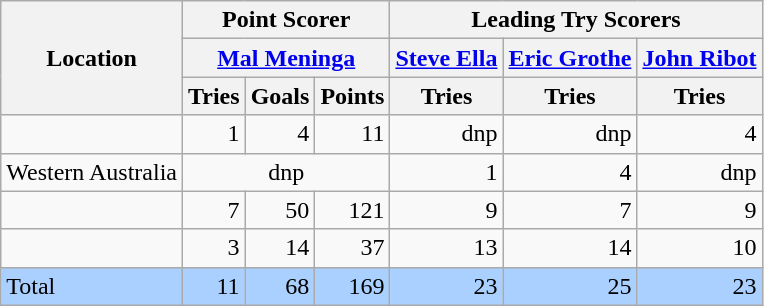<table class="wikitable">
<tr>
<th rowspan=3>Location</th>
<th colspan= 3>Point Scorer</th>
<th colspan= 3>Leading Try Scorers</th>
</tr>
<tr>
<th colspan= 3><a href='#'>Mal Meninga</a></th>
<th><a href='#'>Steve Ella</a></th>
<th><a href='#'>Eric Grothe</a></th>
<th><a href='#'>John Ribot</a></th>
</tr>
<tr>
<th>Tries</th>
<th>Goals</th>
<th>Points</th>
<th>Tries</th>
<th>Tries</th>
<th>Tries</th>
</tr>
<tr style="text-align:right;">
<td style="text-align:left;"></td>
<td>1</td>
<td>4</td>
<td>11</td>
<td>dnp</td>
<td>dnp</td>
<td>4</td>
</tr>
<tr style="text-align:right;">
<td style="text-align:left;"> Western Australia</td>
<td colspan=3 style="text-align:center;">dnp</td>
<td>1</td>
<td>4</td>
<td>dnp</td>
</tr>
<tr style="text-align:right;">
<td style="text-align:left;"></td>
<td>7</td>
<td>50</td>
<td>121</td>
<td>9</td>
<td>7</td>
<td>9</td>
</tr>
<tr style="text-align:right;">
<td style="text-align:left;"></td>
<td>3</td>
<td>14</td>
<td>37</td>
<td>13</td>
<td>14</td>
<td>10</td>
</tr>
<tr style="background:#AAD0FF; text-align:right;">
<td style="text-align:left;">Total</td>
<td>11</td>
<td>68</td>
<td>169</td>
<td>23</td>
<td>25</td>
<td>23</td>
</tr>
</table>
